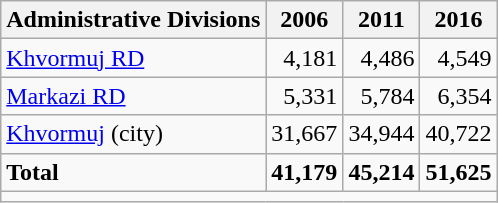<table class="wikitable">
<tr>
<th>Administrative Divisions</th>
<th>2006</th>
<th>2011</th>
<th>2016</th>
</tr>
<tr>
<td><a href='#'>Khvormuj RD</a></td>
<td style="text-align: right;">4,181</td>
<td style="text-align: right;">4,486</td>
<td style="text-align: right;">4,549</td>
</tr>
<tr>
<td><a href='#'>Markazi RD</a></td>
<td style="text-align: right;">5,331</td>
<td style="text-align: right;">5,784</td>
<td style="text-align: right;">6,354</td>
</tr>
<tr>
<td><a href='#'>Khvormuj</a> (city)</td>
<td style="text-align: right;">31,667</td>
<td style="text-align: right;">34,944</td>
<td style="text-align: right;">40,722</td>
</tr>
<tr>
<td><strong>Total</strong></td>
<td style="text-align: right;"><strong>41,179</strong></td>
<td style="text-align: right;"><strong>45,214</strong></td>
<td style="text-align: right;"><strong>51,625</strong></td>
</tr>
<tr>
<td colspan=4></td>
</tr>
</table>
